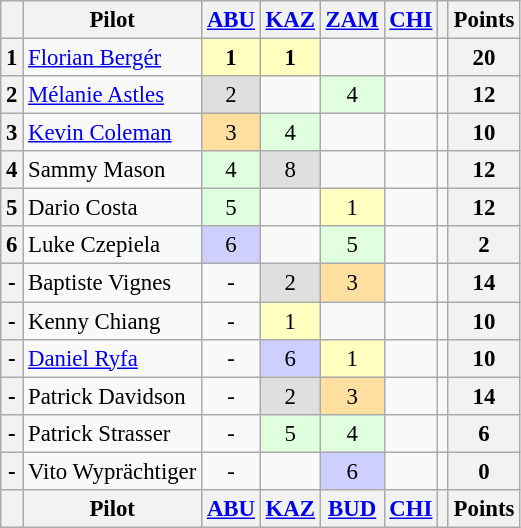<table class="wikitable" style="font-size:95%; text-align:center">
<tr>
<th></th>
<th>Pilot</th>
<th><a href='#'>ABU</a><br></th>
<th><a href='#'>KAZ</a><br></th>
<th><a href='#'>ZAM</a><br></th>
<th><a href='#'>CHI</a><br></th>
<th></th>
<th>Points</th>
</tr>
<tr>
<th>1</th>
<td style="text-align: left;"> <a href='#'>Florian Bergér</a></td>
<td style="background:#FFFFBF;"><strong>1</strong></td>
<td style="background:#FFFFBF;"><strong>1</strong></td>
<td style="background:#;"></td>
<td style="background:#;"></td>
<td></td>
<th>20</th>
</tr>
<tr>
<th>2</th>
<td style="text-align: left;"> <a href='#'>Mélanie Astles</a></td>
<td style="background:#DFDFDF;">2</td>
<td style="background:#;"></td>
<td style="background:#DFFFDF;">4</td>
<td style="background:#;"></td>
<td></td>
<th>12</th>
</tr>
<tr>
<th>3</th>
<td style="text-align: left;"> <a href='#'>Kevin Coleman</a></td>
<td style="background:#FFDF9F;">3</td>
<td style="background:#DFFFDF;">4</td>
<td style="background:#;"></td>
<td style="background:#;"></td>
<td></td>
<th>10</th>
</tr>
<tr>
<th>4</th>
<td style="text-align: left;"> Sammy Mason</td>
<td style="background:#DFFFDF;">4</td>
<td style="background:#DFDFDF;">8</td>
<td style="background:#;"></td>
<td style="background:#;"></td>
<td></td>
<th>12</th>
</tr>
<tr>
<th>5</th>
<td style="text-align: left;"> Dario Costa</td>
<td style="background:#DFFFDF;">5</td>
<td style="background:#;"></td>
<td style="background:#FFFFBF;">1</td>
<td style="background:#;"></td>
<td></td>
<th>12</th>
</tr>
<tr>
<th>6</th>
<td style="text-align: left;"> Luke Czepiela</td>
<td style="background:#CFCFFF;">6</td>
<td style="background:#;"></td>
<td style="background:#DFFFDF;">5</td>
<td style="background:#;"></td>
<td></td>
<th>2</th>
</tr>
<tr>
<th>-</th>
<td style="text-align: left;"> Baptiste Vignes</td>
<td style="background:#;">-</td>
<td style="background:#DFDFDF;">2</td>
<td style="background:#FFDF9F;">3</td>
<td style="background:#;"></td>
<td></td>
<th>14</th>
</tr>
<tr>
<th>-</th>
<td style="text-align: left;"> Kenny Chiang</td>
<td style="background:#;">-</td>
<td style="background:#FFFFBF;">1</td>
<td style="background:#;"></td>
<td style="background:#;"></td>
<td></td>
<th>10</th>
</tr>
<tr>
<th>-</th>
<td style="text-align: left;"> <a href='#'>Daniel Ryfa</a></td>
<td style="background:#;">-</td>
<td style="background:#CFCFFF;">6</td>
<td style="background:#FFFFBF;">1</td>
<td style="background:#;"></td>
<td></td>
<th>10</th>
</tr>
<tr>
<th>-</th>
<td style="text-align: left;"> Patrick Davidson</td>
<td style="background:#;">-</td>
<td style="background:#DFDFDF;">2</td>
<td style="background:#FFDF9F;">3</td>
<td style="background:#;"></td>
<td></td>
<th>14</th>
</tr>
<tr>
<th>-</th>
<td style="text-align: left;"> Patrick Strasser</td>
<td style="background:#;">-</td>
<td style="background:#DFFFDF;">5</td>
<td style="background:#DFFFDF;">4</td>
<td style="background:#;"></td>
<td></td>
<th>6</th>
</tr>
<tr>
<th>-</th>
<td style="text-align: left;"> Vito Wyprächtiger</td>
<td style="background:#;">-</td>
<td style="background:#;"></td>
<td style="background:#CFCFFF;">6</td>
<td style="background:#;"></td>
<td></td>
<th>0</th>
</tr>
<tr>
<th></th>
<th>Pilot</th>
<th><a href='#'>ABU</a><br></th>
<th><a href='#'>KAZ</a><br></th>
<th><a href='#'>BUD</a><br></th>
<th><a href='#'>CHI</a><br></th>
<th></th>
<th>Points</th>
</tr>
</table>
